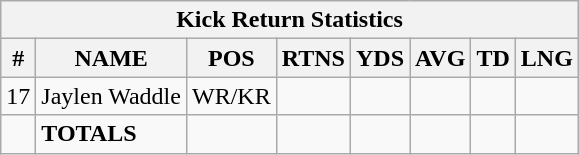<table class="wikitable sortable collapsible collapsed">
<tr>
<th colspan="8">Kick Return Statistics</th>
</tr>
<tr>
<th>#</th>
<th>NAME</th>
<th>POS</th>
<th>RTNS</th>
<th>YDS</th>
<th>AVG</th>
<th>TD</th>
<th>LNG</th>
</tr>
<tr>
<td>17</td>
<td>Jaylen Waddle</td>
<td>WR/KR</td>
<td></td>
<td></td>
<td></td>
<td></td>
<td></td>
</tr>
<tr>
<td></td>
<td><strong>TOTALS</strong></td>
<td></td>
<td></td>
<td></td>
<td></td>
<td></td>
<td></td>
</tr>
</table>
